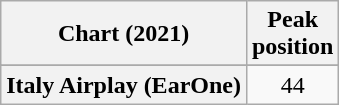<table class="wikitable sortable plainrowheaders" style="text-align:center;">
<tr>
<th>Chart (2021)</th>
<th>Peak<br>position</th>
</tr>
<tr>
</tr>
<tr>
<th scope="row">Italy Airplay (EarOne)</th>
<td style="text-align:center;">44</td>
</tr>
</table>
